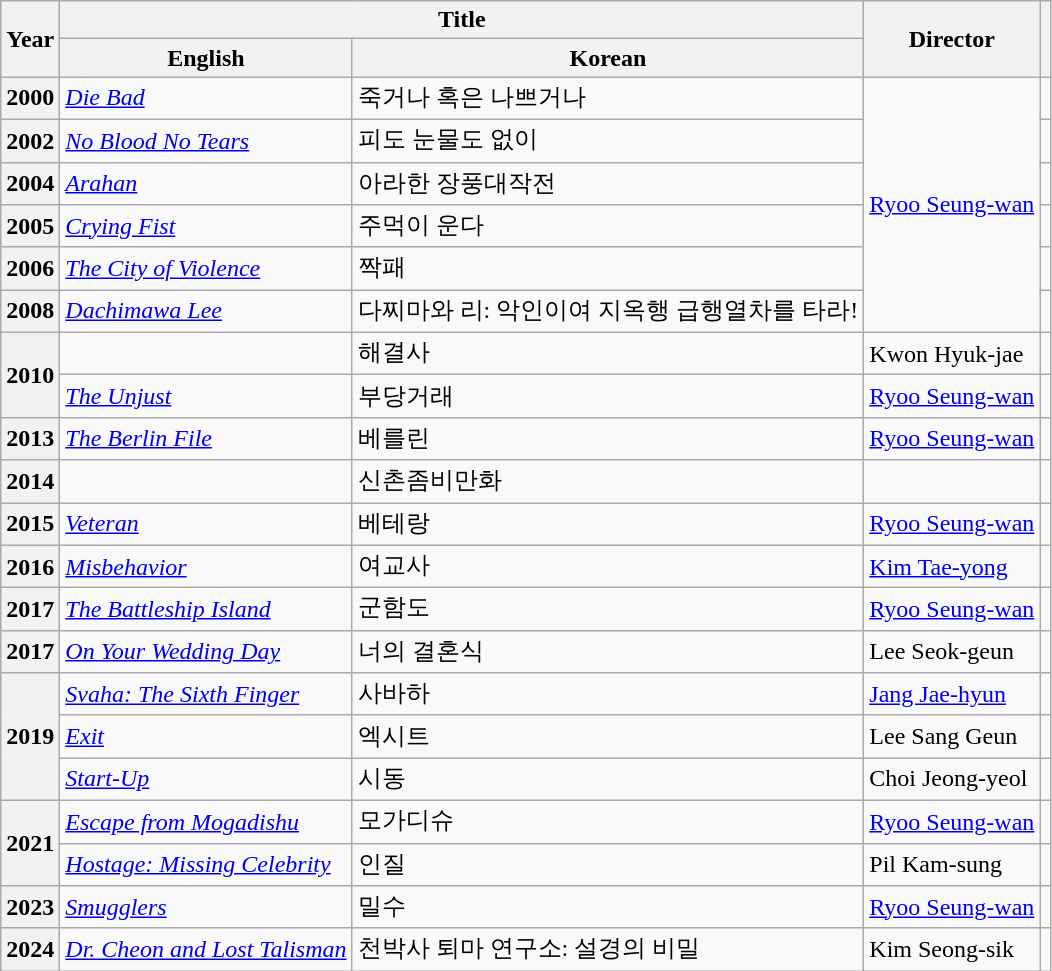<table class="wikitable plainrowheaders sortable">
<tr>
<th rowspan="2" scope="col">Year</th>
<th colspan="2" scope="col">Title</th>
<th rowspan="2" scope="col">Director</th>
<th rowspan="2" scope="col" class="unsortable"></th>
</tr>
<tr>
<th>English</th>
<th>Korean</th>
</tr>
<tr>
<th scope="row">2000</th>
<td><em><a href='#'>Die Bad</a></em></td>
<td>죽거나 혹은 나쁘거나</td>
<td rowspan="6"><a href='#'>Ryoo Seung-wan</a></td>
<td></td>
</tr>
<tr>
<th scope="row">2002</th>
<td><em><a href='#'>No Blood No Tears</a></em></td>
<td>피도 눈물도 없이</td>
<td></td>
</tr>
<tr>
<th scope="row">2004</th>
<td><em><a href='#'>Arahan</a></em></td>
<td>아라한 장풍대작전</td>
<td></td>
</tr>
<tr>
<th scope="row">2005</th>
<td><em><a href='#'>Crying Fist</a></em></td>
<td>주먹이 운다</td>
<td></td>
</tr>
<tr>
<th scope="row">2006</th>
<td><em><a href='#'>The City of Violence</a></em></td>
<td>짝패</td>
<td></td>
</tr>
<tr>
<th scope="row">2008</th>
<td><em><a href='#'>Dachimawa Lee</a></em></td>
<td>다찌마와 리: 악인이여 지옥행 급행열차를 타라!</td>
<td></td>
</tr>
<tr>
<th scope="row" rowspan="2">2010</th>
<td><em></em></td>
<td>해결사</td>
<td>Kwon Hyuk-jae</td>
<td></td>
</tr>
<tr>
<td><em><a href='#'>The Unjust</a></em></td>
<td>부당거래</td>
<td><a href='#'>Ryoo Seung-wan</a></td>
<td></td>
</tr>
<tr>
<th scope="row">2013</th>
<td><em><a href='#'>The Berlin File</a></em></td>
<td>베를린</td>
<td><a href='#'>Ryoo Seung-wan</a></td>
<td></td>
</tr>
<tr>
<th scope="row" rowspan="1">2014</th>
<td><em></em></td>
<td>신촌좀비만화</td>
<td></td>
<td></td>
</tr>
<tr>
<th scope="row">2015</th>
<td><em><a href='#'>Veteran</a></em></td>
<td>베테랑</td>
<td><a href='#'>Ryoo Seung-wan</a></td>
<td></td>
</tr>
<tr>
<th scope="row">2016</th>
<td><em><a href='#'>Misbehavior</a></em></td>
<td>여교사</td>
<td><a href='#'>Kim Tae-yong</a></td>
<td></td>
</tr>
<tr>
<th scope="row">2017</th>
<td><em><a href='#'>The Battleship Island</a></em></td>
<td>군함도</td>
<td><a href='#'>Ryoo Seung-wan</a></td>
<td></td>
</tr>
<tr>
<th scope="row">2017</th>
<td><em><a href='#'>On Your Wedding Day</a></em></td>
<td>너의 결혼식</td>
<td>Lee Seok-geun</td>
<td></td>
</tr>
<tr>
<th scope="row" rowspan="3">2019</th>
<td><em><a href='#'>Svaha: The Sixth Finger</a></em></td>
<td>사바하</td>
<td><a href='#'>Jang Jae-hyun</a></td>
<td></td>
</tr>
<tr>
<td><em><a href='#'>Exit</a></em></td>
<td>엑시트</td>
<td>Lee Sang Geun</td>
<td></td>
</tr>
<tr>
<td><em><a href='#'>Start-Up</a></em></td>
<td>시동</td>
<td>Choi Jeong-yeol</td>
<td></td>
</tr>
<tr>
<th scope="row" rowspan="2">2021</th>
<td><em><a href='#'>Escape from Mogadishu</a></em></td>
<td>모가디슈</td>
<td><a href='#'>Ryoo Seung-wan</a></td>
<td></td>
</tr>
<tr>
<td><em><a href='#'>Hostage: Missing Celebrity</a></em></td>
<td>인질</td>
<td>Pil Kam-sung</td>
<td></td>
</tr>
<tr>
<th scope="row">2023</th>
<td><em><a href='#'>Smugglers</a></em></td>
<td>밀수</td>
<td><a href='#'>Ryoo Seung-wan</a></td>
<td></td>
</tr>
<tr>
<th scope="row">2024</th>
<td><em><a href='#'>Dr. Cheon and Lost Talisman</a></em></td>
<td>천박사 퇴마 연구소: 설경의 비밀</td>
<td>Kim Seong-sik</td>
<td></td>
</tr>
</table>
